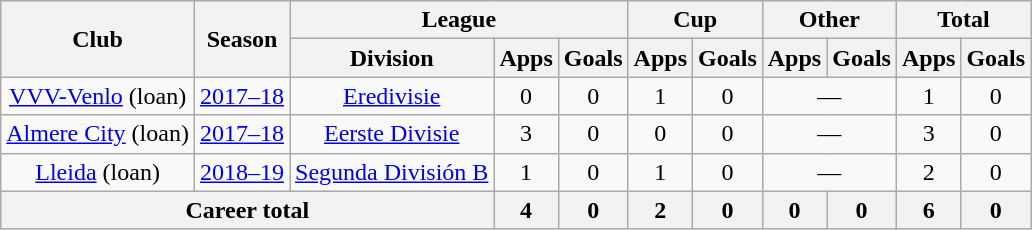<table class="wikitable" style="text-align:center">
<tr>
<th rowspan="2">Club</th>
<th rowspan="2">Season</th>
<th colspan="3">League</th>
<th colspan="2">Cup</th>
<th colspan="2">Other</th>
<th colspan="2">Total</th>
</tr>
<tr>
<th>Division</th>
<th>Apps</th>
<th>Goals</th>
<th>Apps</th>
<th>Goals</th>
<th>Apps</th>
<th>Goals</th>
<th>Apps</th>
<th>Goals</th>
</tr>
<tr>
<td><a href='#'>VVV-Venlo</a> (loan)</td>
<td><a href='#'>2017–18</a></td>
<td><a href='#'>Eredivisie</a></td>
<td>0</td>
<td>0</td>
<td>1</td>
<td>0</td>
<td colspan="2">—</td>
<td>1</td>
<td>0</td>
</tr>
<tr>
<td><a href='#'>Almere City</a> (loan)</td>
<td><a href='#'>2017–18</a></td>
<td><a href='#'>Eerste Divisie</a></td>
<td>3</td>
<td>0</td>
<td>0</td>
<td>0</td>
<td colspan="2">—</td>
<td>3</td>
<td>0</td>
</tr>
<tr>
<td><a href='#'>Lleida</a> (loan)</td>
<td><a href='#'>2018–19</a></td>
<td><a href='#'>Segunda División B</a></td>
<td>1</td>
<td>0</td>
<td>1</td>
<td>0</td>
<td colspan="2">—</td>
<td>2</td>
<td>0</td>
</tr>
<tr>
<th colspan="3">Career total</th>
<th>4</th>
<th>0</th>
<th>2</th>
<th>0</th>
<th>0</th>
<th>0</th>
<th>6</th>
<th>0</th>
</tr>
</table>
